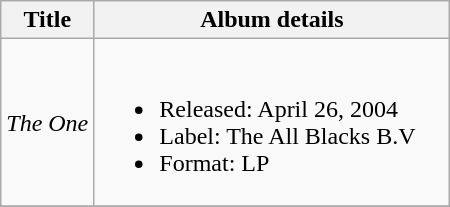<table class="wikitable">
<tr>
<th>Title</th>
<th width="230">Album details</th>
</tr>
<tr>
<td><em>The One</em></td>
<td><br><ul><li>Released: April 26, 2004</li><li>Label: The All Blacks B.V</li><li>Format: LP</li></ul></td>
</tr>
<tr>
</tr>
</table>
